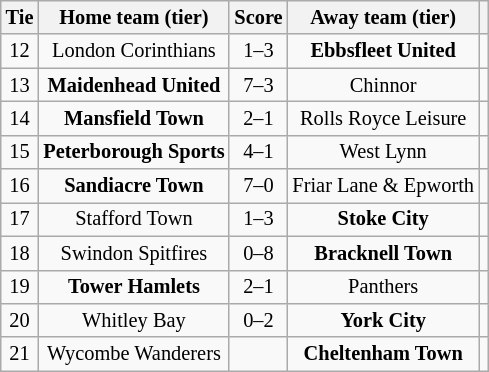<table class="wikitable" style="text-align:center; font-size:85%">
<tr>
<th>Tie</th>
<th>Home team (tier)</th>
<th>Score</th>
<th>Away team (tier)</th>
<th></th>
</tr>
<tr>
<td align="center">12</td>
<td>London Corinthians</td>
<td align="center">1–3</td>
<td><strong>Ebbsfleet United</strong></td>
<td></td>
</tr>
<tr>
<td align="center">13</td>
<td><strong>Maidenhead United</strong></td>
<td align="center">7–3</td>
<td>Chinnor</td>
<td></td>
</tr>
<tr>
<td align="center">14</td>
<td><strong>Mansfield Town</strong></td>
<td align="center">2–1 </td>
<td>Rolls Royce Leisure</td>
<td></td>
</tr>
<tr>
<td align="center">15</td>
<td><strong>Peterborough Sports</strong></td>
<td align="center">4–1</td>
<td>West Lynn</td>
<td></td>
</tr>
<tr>
<td align="center">16</td>
<td><strong>Sandiacre Town</strong></td>
<td align="center">7–0</td>
<td>Friar Lane & Epworth</td>
<td></td>
</tr>
<tr>
<td align="center">17</td>
<td>Stafford Town</td>
<td align="center">1–3</td>
<td><strong>Stoke City</strong></td>
<td></td>
</tr>
<tr>
<td align="center">18</td>
<td>Swindon Spitfires</td>
<td align="center">0–8</td>
<td><strong>Bracknell Town</strong></td>
<td></td>
</tr>
<tr>
<td align="center">19</td>
<td><strong>Tower Hamlets</strong></td>
<td align="center">2–1</td>
<td>Panthers</td>
<td></td>
</tr>
<tr>
<td align="center">20</td>
<td>Whitley Bay</td>
<td align="center">0–2</td>
<td><strong>York City</strong></td>
<td></td>
</tr>
<tr>
<td align="center">21</td>
<td>Wycombe Wanderers</td>
<td align="center"></td>
<td><strong>Cheltenham Town</strong></td>
<td></td>
</tr>
</table>
